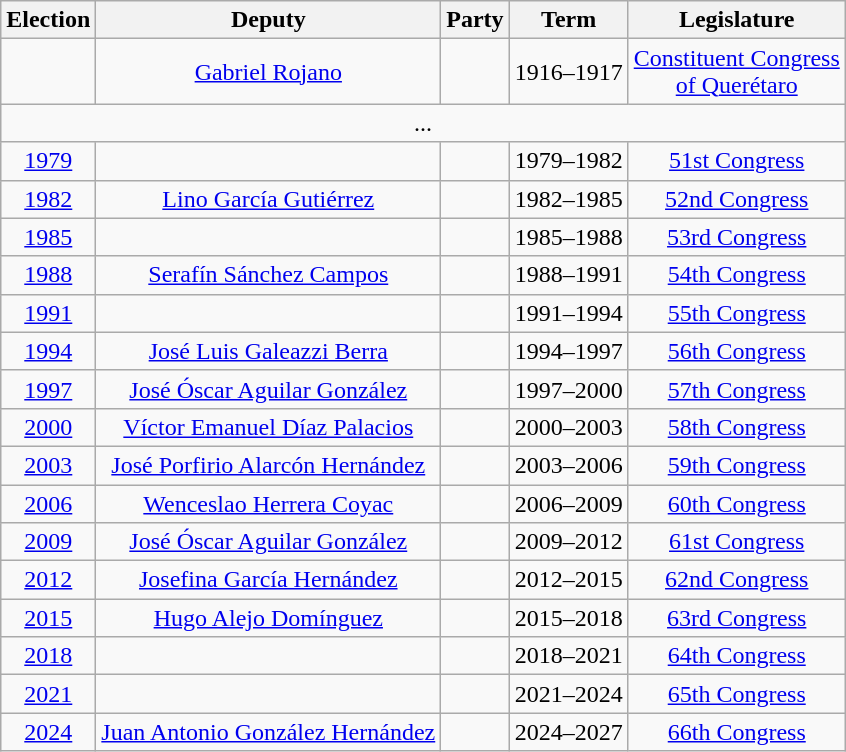<table class="wikitable sortable" style="text-align: center">
<tr>
<th>Election</th>
<th class="unsortable">Deputy</th>
<th class="unsortable">Party</th>
<th class="unsortable">Term</th>
<th class="unsortable">Legislature</th>
</tr>
<tr>
<td></td>
<td><a href='#'>Gabriel Rojano</a></td>
<td></td>
<td>1916–1917</td>
<td><a href='#'>Constituent Congress<br>of Querétaro</a></td>
</tr>
<tr>
<td colspan=6> ...</td>
</tr>
<tr>
<td><a href='#'>1979</a></td>
<td></td>
<td></td>
<td>1979–1982</td>
<td><a href='#'>51st Congress</a></td>
</tr>
<tr>
<td><a href='#'>1982</a></td>
<td><a href='#'>Lino García Gutiérrez</a></td>
<td></td>
<td>1982–1985</td>
<td><a href='#'>52nd Congress</a></td>
</tr>
<tr>
<td><a href='#'>1985</a></td>
<td></td>
<td></td>
<td>1985–1988</td>
<td><a href='#'>53rd Congress</a></td>
</tr>
<tr>
<td><a href='#'>1988</a></td>
<td><a href='#'>Serafín Sánchez Campos</a></td>
<td></td>
<td>1988–1991</td>
<td><a href='#'>54th Congress</a></td>
</tr>
<tr>
<td><a href='#'>1991</a></td>
<td></td>
<td></td>
<td>1991–1994</td>
<td><a href='#'>55th Congress</a></td>
</tr>
<tr>
<td><a href='#'>1994</a></td>
<td><a href='#'>José Luis Galeazzi Berra</a></td>
<td></td>
<td>1994–1997</td>
<td><a href='#'>56th Congress</a></td>
</tr>
<tr>
<td><a href='#'>1997</a></td>
<td><a href='#'>José Óscar Aguilar González</a></td>
<td></td>
<td>1997–2000</td>
<td><a href='#'>57th Congress</a></td>
</tr>
<tr>
<td><a href='#'>2000</a></td>
<td><a href='#'>Víctor Emanuel Díaz Palacios</a></td>
<td></td>
<td>2000–2003</td>
<td><a href='#'>58th Congress</a></td>
</tr>
<tr>
<td><a href='#'>2003</a></td>
<td><a href='#'>José Porfirio Alarcón Hernández</a></td>
<td></td>
<td>2003–2006</td>
<td><a href='#'>59th Congress</a></td>
</tr>
<tr>
<td><a href='#'>2006</a></td>
<td><a href='#'>Wenceslao Herrera Coyac</a></td>
<td></td>
<td>2006–2009</td>
<td><a href='#'>60th Congress</a></td>
</tr>
<tr>
<td><a href='#'>2009</a></td>
<td><a href='#'>José Óscar Aguilar González</a></td>
<td></td>
<td>2009–2012</td>
<td><a href='#'>61st Congress</a></td>
</tr>
<tr>
<td><a href='#'>2012</a></td>
<td><a href='#'>Josefina García Hernández</a></td>
<td></td>
<td>2012–2015</td>
<td><a href='#'>62nd Congress</a></td>
</tr>
<tr>
<td><a href='#'>2015</a></td>
<td><a href='#'>Hugo Alejo Domínguez</a></td>
<td></td>
<td>2015–2018</td>
<td><a href='#'>63rd Congress</a></td>
</tr>
<tr>
<td><a href='#'>2018</a></td>
<td></td>
<td></td>
<td>2018–2021</td>
<td><a href='#'>64th Congress</a></td>
</tr>
<tr>
<td><a href='#'>2021</a></td>
<td></td>
<td></td>
<td>2021–2024</td>
<td><a href='#'>65th Congress</a></td>
</tr>
<tr>
<td><a href='#'>2024</a></td>
<td><a href='#'>Juan Antonio González Hernández</a></td>
<td></td>
<td>2024–2027</td>
<td><a href='#'>66th Congress</a></td>
</tr>
</table>
